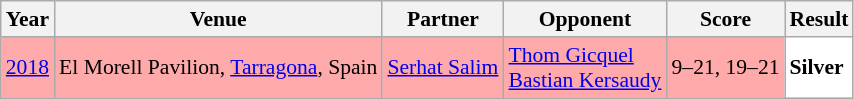<table class="sortable wikitable" style="font-size: 90%;">
<tr>
<th>Year</th>
<th>Venue</th>
<th>Partner</th>
<th>Opponent</th>
<th>Score</th>
<th>Result</th>
</tr>
<tr style="background:#FFAAAA">
<td align="center"><a href='#'>2018</a></td>
<td align="left">El Morell Pavilion, <a href='#'>Tarragona</a>, Spain</td>
<td align="left"> <a href='#'>Serhat Salim</a></td>
<td align="left"> <a href='#'>Thom Gicquel</a><br> <a href='#'>Bastian Kersaudy</a></td>
<td align="left">9–21, 19–21</td>
<td style="text-align:left; background:white"> <strong>Silver</strong></td>
</tr>
</table>
